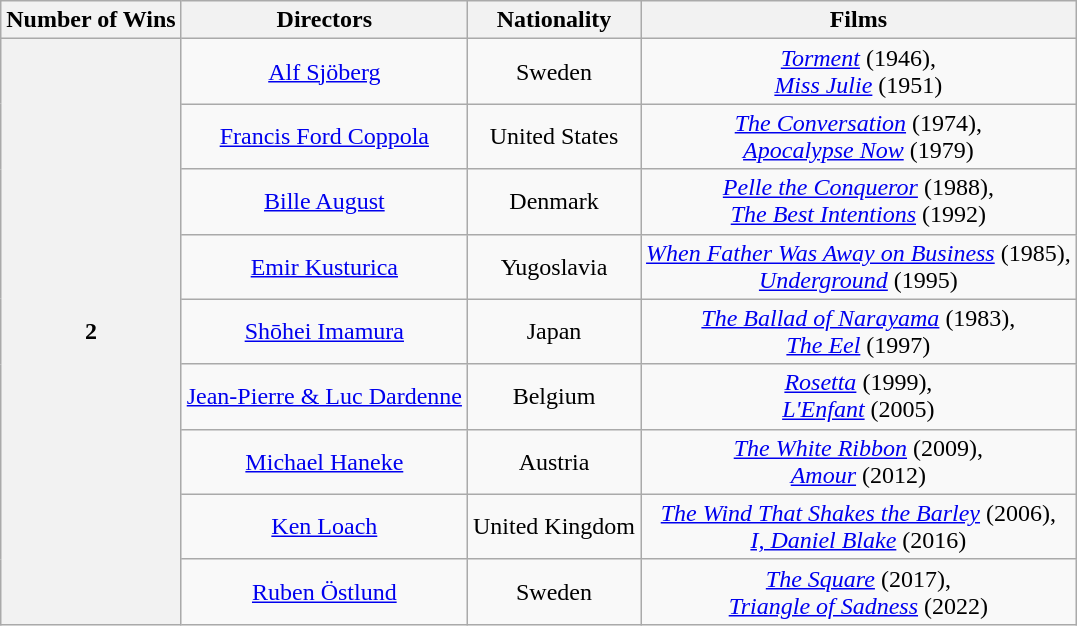<table class="wikitable" style="text-align:center;">
<tr>
<th scope="col">Number of Wins</th>
<th scope="col">Directors</th>
<th scope="col">Nationality</th>
<th scope="col">Films</th>
</tr>
<tr>
<th rowspan="10">2</th>
<td><a href='#'>Alf Sjöberg</a></td>
<td>Sweden</td>
<td><em><a href='#'>Torment</a></em> (1946),<br><em><a href='#'>Miss Julie</a></em> (1951)</td>
</tr>
<tr>
<td><a href='#'>Francis Ford Coppola</a></td>
<td>United States</td>
<td><em><a href='#'>The Conversation</a></em> (1974),<br><em><a href='#'>Apocalypse Now</a></em> (1979)</td>
</tr>
<tr>
<td><a href='#'>Bille August</a> </td>
<td>Denmark</td>
<td><em><a href='#'>Pelle the Conqueror</a></em> (1988),<br><em><a href='#'>The Best Intentions</a></em> (1992)</td>
</tr>
<tr>
<td><a href='#'>Emir Kusturica</a></td>
<td>Yugoslavia</td>
<td><em><a href='#'>When Father Was Away on Business</a></em> (1985),<br><em><a href='#'>Underground</a></em> (1995)</td>
</tr>
<tr>
<td><a href='#'>Shōhei Imamura</a></td>
<td>Japan</td>
<td><em><a href='#'>The Ballad of Narayama</a></em> (1983),<br><em><a href='#'>The Eel</a></em> (1997)</td>
</tr>
<tr>
<td><a href='#'>Jean-Pierre & Luc Dardenne</a></td>
<td>Belgium</td>
<td><em><a href='#'>Rosetta</a></em> (1999),<br><em><a href='#'>L'Enfant</a></em> (2005)</td>
</tr>
<tr>
<td><a href='#'>Michael Haneke</a> </td>
<td>Austria</td>
<td><em><a href='#'>The White Ribbon</a></em> (2009),<br><em><a href='#'>Amour</a></em> (2012)</td>
</tr>
<tr>
<td><a href='#'>Ken Loach</a></td>
<td>United Kingdom</td>
<td><em><a href='#'>The Wind That Shakes the Barley</a></em> (2006),<br><em><a href='#'>I, Daniel Blake</a></em> (2016)</td>
</tr>
<tr>
<td><a href='#'>Ruben Östlund</a> </td>
<td>Sweden</td>
<td><em><a href='#'>The Square</a></em> (2017),<br><em><a href='#'>Triangle of Sadness</a></em> (2022)</td>
</tr>
</table>
